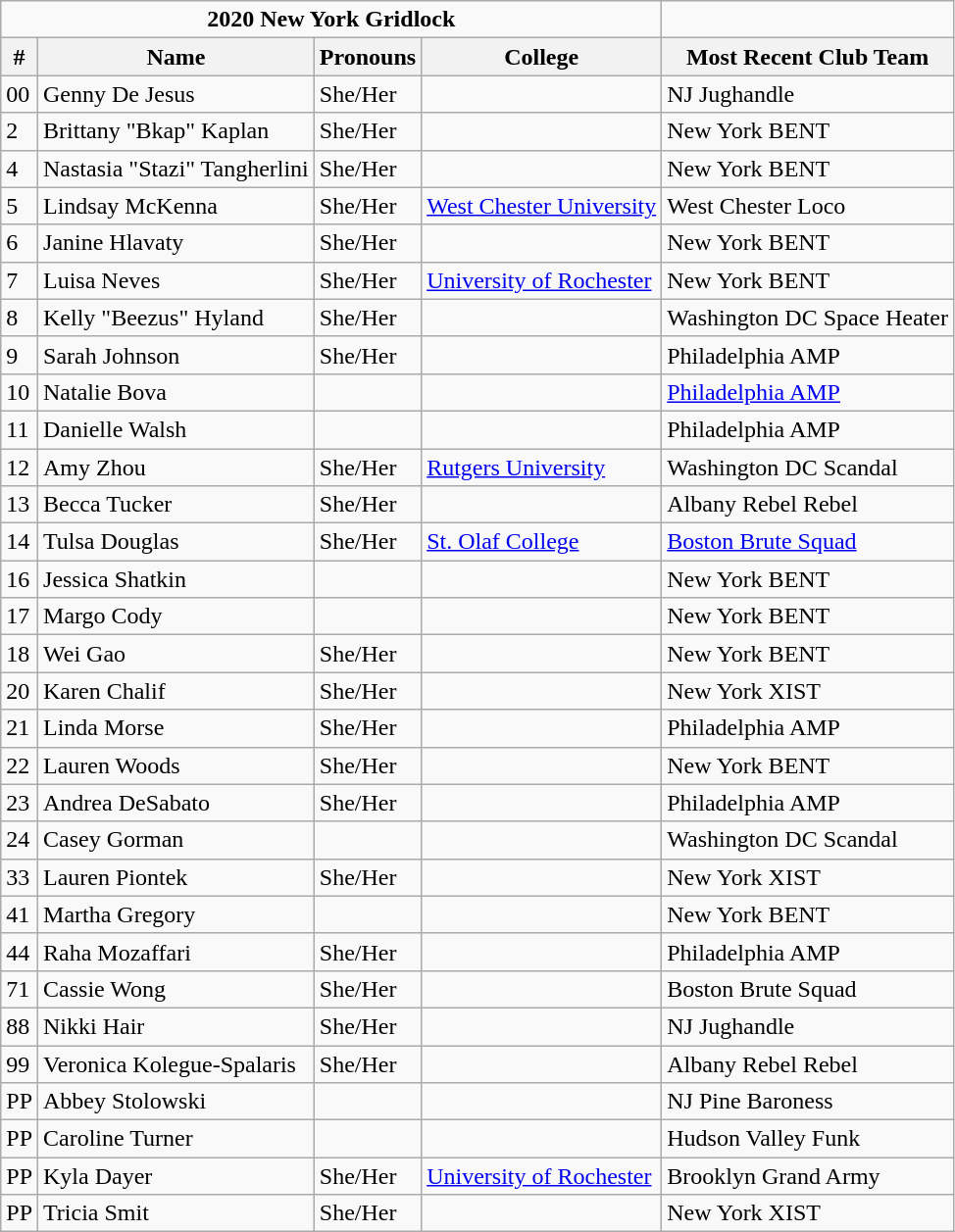<table class="wikitable sortable">
<tr>
<td colspan="4" style="color:black; text-align:center"><strong>2020 New York Gridlock</strong></td>
<td></td>
</tr>
<tr>
<th>#</th>
<th>Name</th>
<th>Pronouns</th>
<th>College</th>
<th>Most Recent Club Team</th>
</tr>
<tr>
<td>00</td>
<td>Genny De Jesus</td>
<td>She/Her</td>
<td></td>
<td>NJ Jughandle</td>
</tr>
<tr>
<td>2</td>
<td>Brittany "Bkap" Kaplan</td>
<td>She/Her</td>
<td></td>
<td>New York BENT</td>
</tr>
<tr>
<td>4</td>
<td>Nastasia "Stazi" Tangherlini</td>
<td>She/Her</td>
<td></td>
<td>New York BENT</td>
</tr>
<tr>
<td>5</td>
<td>Lindsay McKenna</td>
<td>She/Her</td>
<td><a href='#'>West Chester University</a></td>
<td>West Chester Loco</td>
</tr>
<tr>
<td>6</td>
<td>Janine Hlavaty</td>
<td>She/Her</td>
<td></td>
<td>New York BENT</td>
</tr>
<tr>
<td>7</td>
<td>Luisa Neves</td>
<td>She/Her</td>
<td><a href='#'>University of Rochester</a></td>
<td>New York BENT</td>
</tr>
<tr>
<td>8</td>
<td>Kelly "Beezus" Hyland</td>
<td>She/Her</td>
<td></td>
<td>Washington DC Space Heater</td>
</tr>
<tr>
<td>9</td>
<td>Sarah Johnson</td>
<td>She/Her</td>
<td></td>
<td>Philadelphia AMP</td>
</tr>
<tr>
<td>10</td>
<td>Natalie Bova</td>
<td></td>
<td></td>
<td><a href='#'>Philadelphia AMP</a></td>
</tr>
<tr>
<td>11</td>
<td>Danielle Walsh</td>
<td></td>
<td></td>
<td>Philadelphia AMP</td>
</tr>
<tr>
<td>12</td>
<td>Amy Zhou</td>
<td>She/Her</td>
<td><a href='#'>Rutgers University</a></td>
<td>Washington DC Scandal</td>
</tr>
<tr>
<td>13</td>
<td>Becca Tucker</td>
<td>She/Her</td>
<td></td>
<td>Albany Rebel Rebel</td>
</tr>
<tr>
<td>14</td>
<td>Tulsa Douglas</td>
<td>She/Her</td>
<td><a href='#'>St. Olaf College</a></td>
<td><a href='#'>Boston Brute Squad</a></td>
</tr>
<tr>
<td>16</td>
<td>Jessica Shatkin</td>
<td></td>
<td></td>
<td>New York BENT</td>
</tr>
<tr>
<td>17</td>
<td>Margo Cody</td>
<td></td>
<td></td>
<td>New York BENT</td>
</tr>
<tr>
<td>18</td>
<td>Wei Gao</td>
<td>She/Her</td>
<td></td>
<td>New York BENT</td>
</tr>
<tr>
<td>20</td>
<td>Karen Chalif</td>
<td>She/Her</td>
<td></td>
<td>New York XIST</td>
</tr>
<tr>
<td>21</td>
<td>Linda Morse</td>
<td>She/Her</td>
<td></td>
<td>Philadelphia AMP</td>
</tr>
<tr>
<td>22</td>
<td>Lauren Woods</td>
<td>She/Her</td>
<td></td>
<td>New York BENT</td>
</tr>
<tr>
<td>23</td>
<td>Andrea DeSabato</td>
<td>She/Her</td>
<td></td>
<td>Philadelphia AMP</td>
</tr>
<tr>
<td>24</td>
<td>Casey Gorman</td>
<td></td>
<td></td>
<td>Washington DC Scandal</td>
</tr>
<tr>
<td>33</td>
<td>Lauren Piontek</td>
<td>She/Her</td>
<td></td>
<td>New York XIST</td>
</tr>
<tr>
<td>41</td>
<td>Martha Gregory</td>
<td></td>
<td></td>
<td>New York BENT</td>
</tr>
<tr>
<td>44</td>
<td>Raha Mozaffari</td>
<td>She/Her</td>
<td></td>
<td>Philadelphia AMP</td>
</tr>
<tr>
<td>71</td>
<td>Cassie Wong</td>
<td>She/Her</td>
<td></td>
<td>Boston Brute Squad</td>
</tr>
<tr>
<td>88</td>
<td>Nikki Hair</td>
<td>She/Her</td>
<td></td>
<td>NJ Jughandle</td>
</tr>
<tr>
<td>99</td>
<td>Veronica Kolegue-Spalaris</td>
<td>She/Her</td>
<td></td>
<td>Albany Rebel Rebel</td>
</tr>
<tr>
<td>PP</td>
<td>Abbey Stolowski</td>
<td></td>
<td></td>
<td>NJ Pine Baroness</td>
</tr>
<tr>
<td>PP</td>
<td>Caroline Turner</td>
<td></td>
<td></td>
<td>Hudson Valley Funk</td>
</tr>
<tr>
<td>PP</td>
<td>Kyla Dayer</td>
<td>She/Her</td>
<td><a href='#'>University of Rochester</a></td>
<td>Brooklyn Grand Army</td>
</tr>
<tr>
<td>PP</td>
<td>Tricia Smit</td>
<td>She/Her</td>
<td></td>
<td>New York XIST</td>
</tr>
</table>
